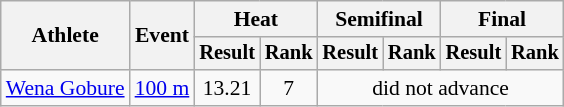<table class="wikitable" style="font-size:90%; text-align:center">
<tr>
<th rowspan=2>Athlete</th>
<th rowspan=2>Event</th>
<th colspan=2>Heat</th>
<th colspan=2>Semifinal</th>
<th colspan=2>Final</th>
</tr>
<tr style="font-size:95%">
<th>Result</th>
<th>Rank</th>
<th>Result</th>
<th>Rank</th>
<th>Result</th>
<th>Rank</th>
</tr>
<tr>
<td align=left><a href='#'>Wena Gobure</a></td>
<td align=left rowspan=1><a href='#'>100 m</a></td>
<td>13.21</td>
<td>7</td>
<td colspan="4">did not advance</td>
</tr>
</table>
